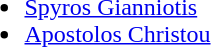<table>
<tr style="vertical-align: top;">
<td><br><ul><li> <a href='#'>Spyros Gianniotis</a></li><li> <a href='#'>Apostolos Christou</a></li></ul></td>
<td></td>
</tr>
</table>
